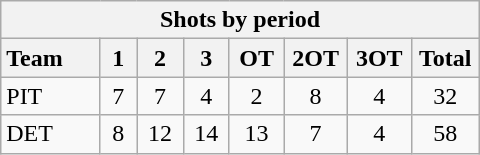<table class="wikitable" style="width:20em">
<tr>
<th colspan="8">Shots by period</th>
</tr>
<tr>
<th style="width:8em; text-align:left;">Team</th>
<th style="width:3em;">1</th>
<th style="width:3em;">2</th>
<th style="width:3em;">3</th>
<th style="width:3em;">OT</th>
<th style="width:3em;">2OT</th>
<th style="width:3em;">3OT</th>
<th style="width:3em;">Total</th>
</tr>
<tr style="text-align:center;">
<td align="left">PIT</td>
<td>7</td>
<td>7</td>
<td>4</td>
<td>2</td>
<td>8</td>
<td>4</td>
<td>32</td>
</tr>
<tr style="text-align:center;">
<td align="left">DET</td>
<td>8</td>
<td>12</td>
<td>14</td>
<td>13</td>
<td>7</td>
<td>4</td>
<td>58</td>
</tr>
</table>
